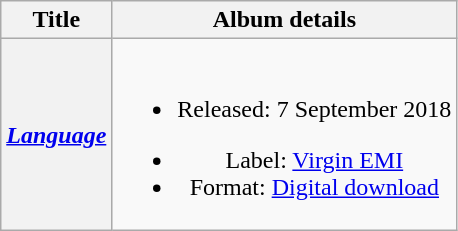<table class="wikitable plainrowheaders" style="text-align:center;">
<tr>
<th scope="col">Title</th>
<th scope="col">Album details</th>
</tr>
<tr>
<th scope="row"><em><a href='#'>Language</a></em></th>
<td><br><ul><li>Released: 7 September 2018</li></ul><ul><li>Label: <a href='#'>Virgin EMI</a></li><li>Format: <a href='#'>Digital download</a></li></ul></td>
</tr>
</table>
